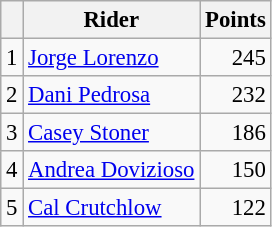<table class="wikitable" style="font-size: 95%;">
<tr>
<th></th>
<th>Rider</th>
<th>Points</th>
</tr>
<tr>
<td align=center>1</td>
<td> <a href='#'>Jorge Lorenzo</a></td>
<td align=right>245</td>
</tr>
<tr>
<td align=center>2</td>
<td> <a href='#'>Dani Pedrosa</a></td>
<td align=right>232</td>
</tr>
<tr>
<td align=center>3</td>
<td> <a href='#'>Casey Stoner</a></td>
<td align=right>186</td>
</tr>
<tr>
<td align=center>4</td>
<td> <a href='#'>Andrea Dovizioso</a></td>
<td align=right>150</td>
</tr>
<tr>
<td align=center>5</td>
<td> <a href='#'>Cal Crutchlow</a></td>
<td align=right>122</td>
</tr>
</table>
